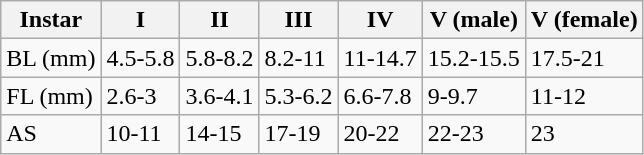<table class="wikitable" border="1">
<tr>
<th>Instar</th>
<th>I</th>
<th>II</th>
<th>III</th>
<th>IV</th>
<th>V (male)</th>
<th>V (female)</th>
</tr>
<tr>
<td>BL (mm)</td>
<td>4.5-5.8</td>
<td>5.8-8.2</td>
<td>8.2-11</td>
<td>11-14.7</td>
<td>15.2-15.5</td>
<td>17.5-21</td>
</tr>
<tr>
<td>FL (mm)</td>
<td>2.6-3</td>
<td>3.6-4.1</td>
<td>5.3-6.2</td>
<td>6.6-7.8</td>
<td>9-9.7</td>
<td>11-12</td>
</tr>
<tr>
<td>AS</td>
<td>10-11</td>
<td>14-15</td>
<td>17-19</td>
<td>20-22</td>
<td>22-23</td>
<td>23</td>
</tr>
</table>
